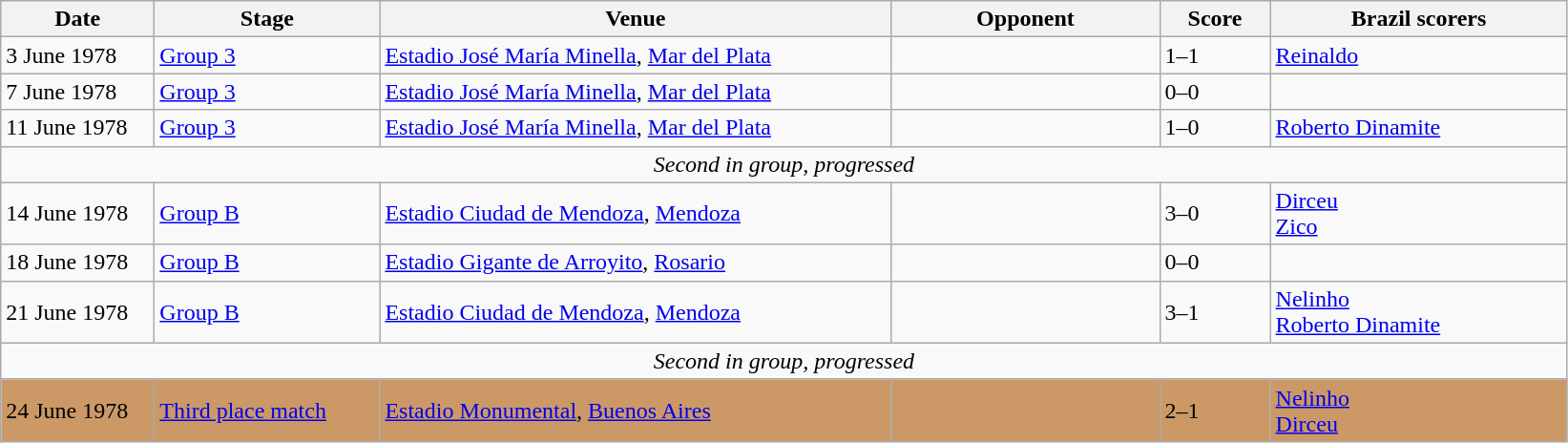<table class="wikitable">
<tr>
<th width=100px>Date</th>
<th width=150px>Stage</th>
<th width=350px>Venue</th>
<th width=180px>Opponent</th>
<th width=70px>Score</th>
<th width=200px>Brazil scorers</th>
</tr>
<tr>
<td>3 June 1978</td>
<td><a href='#'>Group 3</a></td>
<td><a href='#'>Estadio José María Minella</a>, <a href='#'>Mar del Plata</a></td>
<td></td>
<td>1–1</td>
<td><a href='#'>Reinaldo</a> </td>
</tr>
<tr>
<td>7 June 1978</td>
<td><a href='#'>Group 3</a></td>
<td><a href='#'>Estadio José María Minella</a>, <a href='#'>Mar del Plata</a></td>
<td></td>
<td>0–0</td>
<td></td>
</tr>
<tr>
<td>11 June 1978</td>
<td><a href='#'>Group 3</a></td>
<td><a href='#'>Estadio José María Minella</a>, <a href='#'>Mar del Plata</a></td>
<td></td>
<td>1–0</td>
<td><a href='#'>Roberto Dinamite</a> </td>
</tr>
<tr>
<td colspan="6" style="text-align:center;"><em>Second in group, progressed</em></td>
</tr>
<tr>
<td>14 June 1978</td>
<td><a href='#'>Group B</a></td>
<td><a href='#'>Estadio Ciudad de Mendoza</a>, <a href='#'>Mendoza</a></td>
<td></td>
<td>3–0</td>
<td><a href='#'>Dirceu</a>  <br> <a href='#'>Zico</a> </td>
</tr>
<tr>
<td>18 June 1978</td>
<td><a href='#'>Group B</a></td>
<td><a href='#'>Estadio Gigante de Arroyito</a>, <a href='#'>Rosario</a></td>
<td></td>
<td>0–0</td>
<td></td>
</tr>
<tr>
<td>21 June 1978</td>
<td><a href='#'>Group B</a></td>
<td><a href='#'>Estadio Ciudad de Mendoza</a>, <a href='#'>Mendoza</a></td>
<td></td>
<td>3–1</td>
<td><a href='#'>Nelinho</a>  <br> <a href='#'>Roberto Dinamite</a> </td>
</tr>
<tr>
<td colspan="6" style="text-align:center;"><em>Second in group, progressed</em></td>
</tr>
<tr style="background:#c96;">
<td>24 June 1978</td>
<td><a href='#'>Third place match</a></td>
<td><a href='#'>Estadio Monumental</a>, <a href='#'>Buenos Aires</a></td>
<td></td>
<td>2–1</td>
<td><a href='#'>Nelinho</a>  <br> <a href='#'>Dirceu</a> </td>
</tr>
</table>
